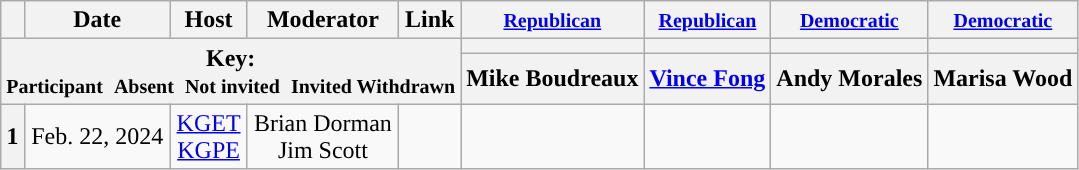<table class="wikitable" style="text-align:center;">
<tr>
<th scope="col"></th>
<th scope="col">Date</th>
<th scope="col">Host</th>
<th scope="col">Moderator</th>
<th scope="col">Link</th>
<th scope="col"><small><a href='#'>Republican</a></small></th>
<th scope="col"><small><a href='#'>Republican</a></small></th>
<th scope="col"><small><a href='#'>Democratic</a></small></th>
<th scope="col"><small><a href='#'>Democratic</a></small></th>
</tr>
<tr>
<th colspan="5" rowspan="2">Key:<br> <small>Participant </small>  <small>Absent </small>  <small>Not invited </small>  <small>Invited  Withdrawn</small></th>
<th scope="col" style="background:"></th>
<th scope="col" style="background:"></th>
<th scope="col" style="background:"></th>
<th scope="col" style="background:"></th>
</tr>
<tr>
<th scope="col">Mike Boudreaux</th>
<th scope="col"><a href='#'>Vince Fong</a></th>
<th scope="col">Andy Morales</th>
<th scope="col">Marisa Wood</th>
</tr>
<tr>
<th>1</th>
<td style="white-space:nowrap;">Feb. 22, 2024</td>
<td style="white-space:nowrap;"><a href='#'>KGET</a><br><a href='#'>KGPE</a></td>
<td style="white-space:nowrap;">Brian Dorman<br>Jim Scott</td>
<td style="white-space:nowrap;"></td>
<td></td>
<td></td>
<td></td>
<td></td>
</tr>
</table>
